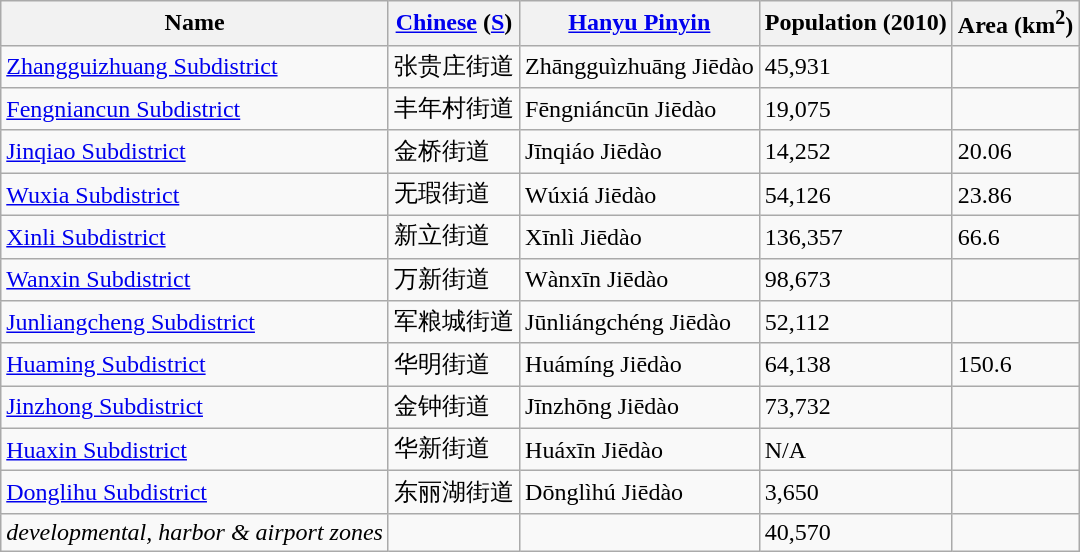<table class="wikitable">
<tr>
<th>Name</th>
<th><a href='#'>Chinese</a> (<a href='#'>S</a>)</th>
<th><a href='#'>Hanyu Pinyin</a></th>
<th>Population (2010)</th>
<th>Area (km<sup>2</sup>)</th>
</tr>
<tr>
<td><a href='#'>Zhangguizhuang Subdistrict</a></td>
<td>张贵庄街道</td>
<td>Zhāngguìzhuāng Jiēdào</td>
<td>45,931</td>
<td></td>
</tr>
<tr>
<td><a href='#'>Fengniancun Subdistrict</a></td>
<td>丰年村街道</td>
<td>Fēngniáncūn Jiēdào</td>
<td>19,075</td>
<td></td>
</tr>
<tr>
<td><a href='#'>Jinqiao Subdistrict</a></td>
<td>金桥街道</td>
<td>Jīnqiáo Jiēdào</td>
<td>14,252</td>
<td>20.06</td>
</tr>
<tr>
<td><a href='#'>Wuxia Subdistrict</a></td>
<td>无瑕街道</td>
<td>Wúxiá Jiēdào</td>
<td>54,126</td>
<td>23.86</td>
</tr>
<tr>
<td><a href='#'>Xinli Subdistrict</a></td>
<td>新立街道</td>
<td>Xīnlì Jiēdào</td>
<td>136,357</td>
<td>66.6</td>
</tr>
<tr>
<td><a href='#'>Wanxin Subdistrict</a></td>
<td>万新街道</td>
<td>Wànxīn Jiēdào</td>
<td>98,673</td>
<td></td>
</tr>
<tr>
<td><a href='#'>Junliangcheng Subdistrict</a></td>
<td>军粮城街道</td>
<td>Jūnliángchéng Jiēdào</td>
<td>52,112</td>
<td></td>
</tr>
<tr>
<td><a href='#'>Huaming Subdistrict</a></td>
<td>华明街道</td>
<td>Huámíng Jiēdào</td>
<td>64,138</td>
<td>150.6</td>
</tr>
<tr>
<td><a href='#'>Jinzhong Subdistrict</a></td>
<td>金钟街道</td>
<td>Jīnzhōng Jiēdào</td>
<td>73,732</td>
<td></td>
</tr>
<tr>
<td><a href='#'>Huaxin Subdistrict</a></td>
<td>华新街道</td>
<td>Huáxīn Jiēdào</td>
<td>N/A</td>
<td></td>
</tr>
<tr>
<td><a href='#'>Donglihu Subdistrict</a></td>
<td>东丽湖街道</td>
<td>Dōnglìhú Jiēdào</td>
<td>3,650</td>
<td></td>
</tr>
<tr>
<td><em>developmental, harbor & airport zones</em></td>
<td></td>
<td></td>
<td>40,570</td>
<td></td>
</tr>
</table>
